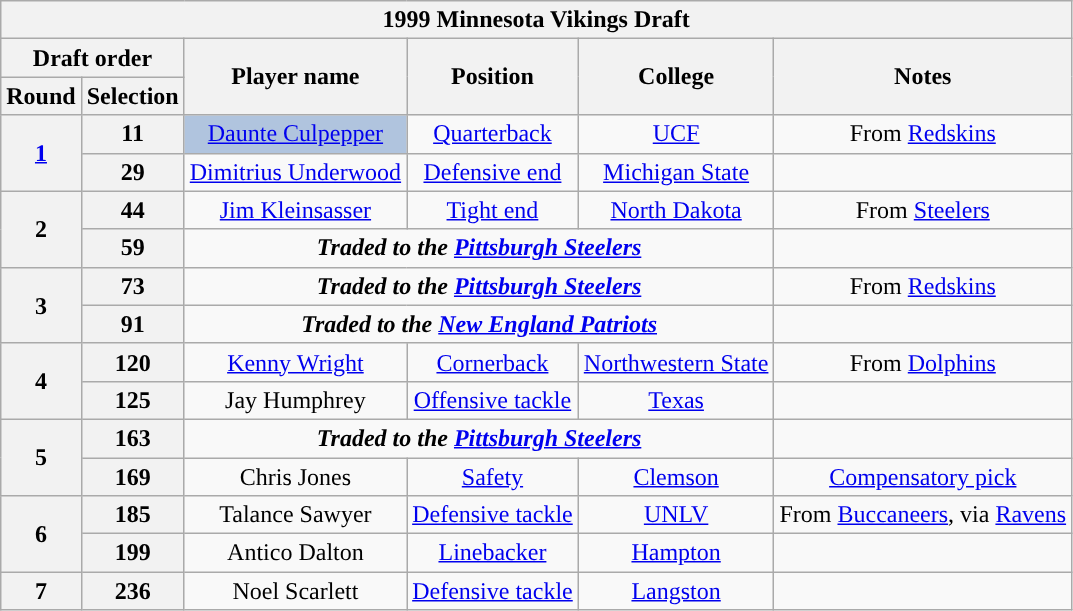<table class="wikitable" style="text-align:center">
<tr>
<th colspan="6">1999 Minnesota Vikings Draft</th>
</tr>
<tr>
<th colspan="2">Draft order</th>
<th rowspan="2">Player name</th>
<th rowspan="2">Position</th>
<th rowspan="2">College</th>
<th rowspan="2">Notes</th>
</tr>
<tr>
<th>Round</th>
<th>Selection</th>
</tr>
<tr>
<th rowspan="2"><a href='#'>1</a></th>
<th>11</th>
<td bgcolor=lightsteelblue><a href='#'>Daunte Culpepper</a></td>
<td><a href='#'>Quarterback</a></td>
<td><a href='#'>UCF</a></td>
<td>From <a href='#'>Redskins</a></td>
</tr>
<tr>
<th>29</th>
<td><a href='#'>Dimitrius Underwood</a></td>
<td><a href='#'>Defensive end</a></td>
<td><a href='#'>Michigan State</a></td>
<td></td>
</tr>
<tr>
<th rowspan="2">2</th>
<th>44</th>
<td><a href='#'>Jim Kleinsasser</a></td>
<td><a href='#'>Tight end</a></td>
<td><a href='#'>North Dakota</a></td>
<td>From <a href='#'>Steelers</a></td>
</tr>
<tr>
<th>59</th>
<td colspan="3"><strong><em>Traded to the <a href='#'>Pittsburgh Steelers</a></em></strong></td>
<td></td>
</tr>
<tr>
<th rowspan="2">3</th>
<th>73</th>
<td colspan="3"><strong><em>Traded to the <a href='#'>Pittsburgh Steelers</a></em></strong></td>
<td>From <a href='#'>Redskins</a></td>
</tr>
<tr>
<th>91</th>
<td colspan="3"><strong><em>Traded to the <a href='#'>New England Patriots</a></em></strong></td>
<td></td>
</tr>
<tr>
<th rowspan="2">4</th>
<th>120</th>
<td><a href='#'>Kenny Wright</a></td>
<td><a href='#'>Cornerback</a></td>
<td><a href='#'>Northwestern State</a></td>
<td>From <a href='#'>Dolphins</a></td>
</tr>
<tr>
<th>125</th>
<td>Jay Humphrey</td>
<td><a href='#'>Offensive tackle</a></td>
<td><a href='#'>Texas</a></td>
<td></td>
</tr>
<tr>
<th rowspan="2">5</th>
<th>163</th>
<td colspan="3"><strong><em>Traded to the <a href='#'>Pittsburgh Steelers</a></em></strong></td>
<td></td>
</tr>
<tr>
<th>169</th>
<td>Chris Jones</td>
<td><a href='#'>Safety</a></td>
<td><a href='#'>Clemson</a></td>
<td><a href='#'>Compensatory pick</a></td>
</tr>
<tr>
<th rowspan="2">6</th>
<th>185</th>
<td>Talance Sawyer</td>
<td><a href='#'>Defensive tackle</a></td>
<td><a href='#'>UNLV</a></td>
<td>From <a href='#'>Buccaneers</a>, via <a href='#'>Ravens</a></td>
</tr>
<tr>
<th>199</th>
<td>Antico Dalton</td>
<td><a href='#'>Linebacker</a></td>
<td><a href='#'>Hampton</a></td>
<td></td>
</tr>
<tr>
<th>7</th>
<th>236</th>
<td>Noel Scarlett</td>
<td><a href='#'>Defensive tackle</a></td>
<td><a href='#'>Langston</a></td>
<td></td>
</tr>
</table>
